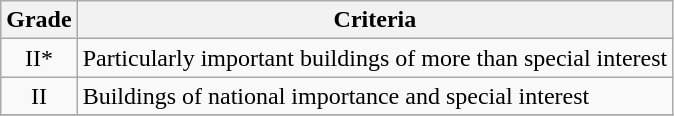<table class="wikitable" border="1">
<tr>
<th>Grade</th>
<th>Criteria</th>
</tr>
<tr>
<td align="center" >II*</td>
<td>Particularly important buildings of more than special interest</td>
</tr>
<tr>
<td align="center" >II</td>
<td>Buildings of national importance and special interest</td>
</tr>
<tr>
</tr>
</table>
